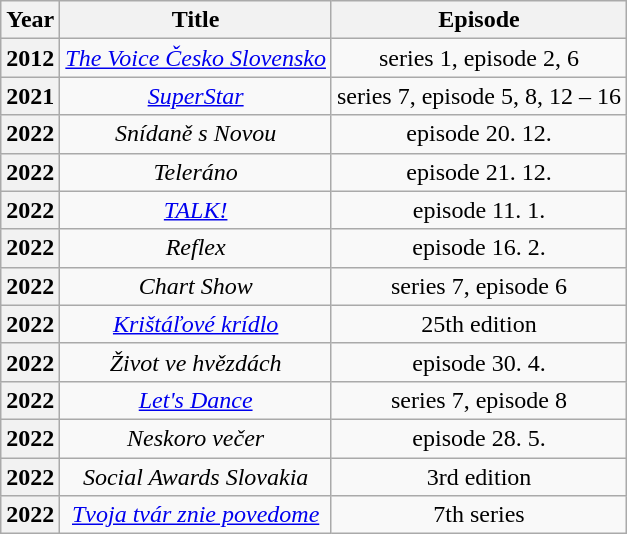<table class="wikitable plainrowheaders" style="text-align:center;">
<tr>
<th scope="col">Year</th>
<th scope="col">Title</th>
<th scope="col">Episode</th>
</tr>
<tr>
<th>2012</th>
<td style="text-align:center;"><em><a href='#'>The Voice Česko Slovensko</a></em></td>
<td style="text-align:center;">series 1, episode 2, 6</td>
</tr>
<tr>
<th scope="row"><strong>2021</strong></th>
<td style="text-align:center;"><em><a href='#'>SuperStar</a></em></td>
<td style="text-align:center;">series 7, episode 5, 8, 12 – 16</td>
</tr>
<tr>
<th>2022</th>
<td><em>Snídaně s Novou</em></td>
<td>episode 20. 12.</td>
</tr>
<tr>
<th scope="row"><strong>2022</strong></th>
<td style="text-align:center;"><em>Teleráno</em></td>
<td style="text-align:center;">episode 21. 12.</td>
</tr>
<tr>
<th>2022</th>
<td><em><a href='#'>TALK!</a></em></td>
<td>episode 11. 1.</td>
</tr>
<tr>
<th>2022</th>
<td><em>Reflex</em></td>
<td>episode 16. 2.</td>
</tr>
<tr>
<th>2022</th>
<td><em>Chart Show</em></td>
<td>series 7, episode 6</td>
</tr>
<tr>
<th>2022</th>
<td><em><a href='#'>Krištáľové krídlo</a></em></td>
<td>25th edition</td>
</tr>
<tr>
<th>2022</th>
<td><em>Život ve hvězdách</em></td>
<td>episode 30. 4.</td>
</tr>
<tr>
<th>2022</th>
<td><em><a href='#'>Let's Dance</a></em></td>
<td>series 7, episode 8</td>
</tr>
<tr>
<th>2022</th>
<td><em>Neskoro večer</em></td>
<td>episode 28. 5.</td>
</tr>
<tr>
<th>2022</th>
<td><em>Social Awards Slovakia</em></td>
<td>3rd edition</td>
</tr>
<tr>
<th>2022</th>
<td><em><a href='#'>Tvoja tvár znie povedome</a></em></td>
<td>7th series</td>
</tr>
</table>
